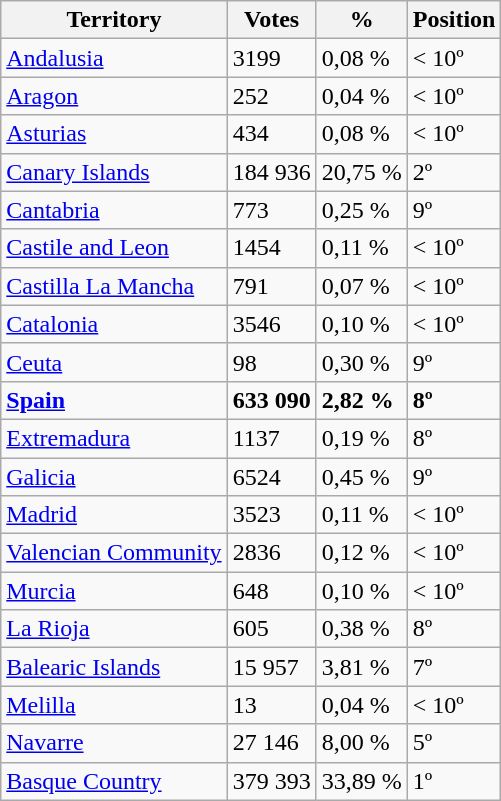<table class="wikitable sortable">
<tr>
<th>Territory</th>
<th>Votes</th>
<th>%</th>
<th>Position</th>
</tr>
<tr>
<td><a href='#'>Andalusia</a></td>
<td>3199</td>
<td>0,08 %</td>
<td>< 10º</td>
</tr>
<tr>
<td><a href='#'>Aragon</a></td>
<td>252</td>
<td>0,04 %</td>
<td>< 10º</td>
</tr>
<tr>
<td><a href='#'>Asturias</a></td>
<td>434</td>
<td>0,08 %</td>
<td>< 10º</td>
</tr>
<tr>
<td><a href='#'>Canary Islands</a></td>
<td>184 936</td>
<td>20,75 %</td>
<td>2º</td>
</tr>
<tr>
<td><a href='#'>Cantabria</a></td>
<td>773</td>
<td>0,25 %</td>
<td>9º</td>
</tr>
<tr>
<td><a href='#'>Castile and Leon</a></td>
<td>1454</td>
<td>0,11 %</td>
<td>< 10º</td>
</tr>
<tr>
<td><a href='#'>Castilla La Mancha</a></td>
<td>791</td>
<td>0,07 %</td>
<td>< 10º</td>
</tr>
<tr>
<td><a href='#'>Catalonia</a></td>
<td>3546</td>
<td>0,10 %</td>
<td>< 10º</td>
</tr>
<tr>
<td><a href='#'>Ceuta</a></td>
<td>98</td>
<td>0,30 %</td>
<td>9º</td>
</tr>
<tr>
<td><strong><a href='#'>Spain</a></strong></td>
<td><strong>633 090</strong></td>
<td><strong>2,82 %</strong></td>
<td><strong>8º</strong></td>
</tr>
<tr>
<td><a href='#'>Extremadura</a></td>
<td>1137</td>
<td>0,19 %</td>
<td>8º</td>
</tr>
<tr>
<td><a href='#'>Galicia</a></td>
<td>6524</td>
<td>0,45 %</td>
<td>9º</td>
</tr>
<tr>
<td><a href='#'>Madrid</a></td>
<td>3523</td>
<td>0,11 %</td>
<td>< 10º</td>
</tr>
<tr>
<td><a href='#'>Valencian Community</a></td>
<td>2836</td>
<td>0,12 %</td>
<td>< 10º</td>
</tr>
<tr>
<td><a href='#'>Murcia</a></td>
<td>648</td>
<td>0,10 %</td>
<td>< 10º</td>
</tr>
<tr>
<td><a href='#'>La Rioja</a></td>
<td>605</td>
<td>0,38 %</td>
<td>8º</td>
</tr>
<tr>
<td><a href='#'>Balearic Islands</a></td>
<td>15 957</td>
<td>3,81 %</td>
<td>7º</td>
</tr>
<tr>
<td><a href='#'>Melilla</a></td>
<td>13</td>
<td>0,04 %</td>
<td>< 10º</td>
</tr>
<tr>
<td><a href='#'>Navarre</a></td>
<td>27 146</td>
<td>8,00 %</td>
<td>5º</td>
</tr>
<tr>
<td><a href='#'>Basque Country</a></td>
<td>379 393</td>
<td>33,89 %</td>
<td>1º</td>
</tr>
</table>
